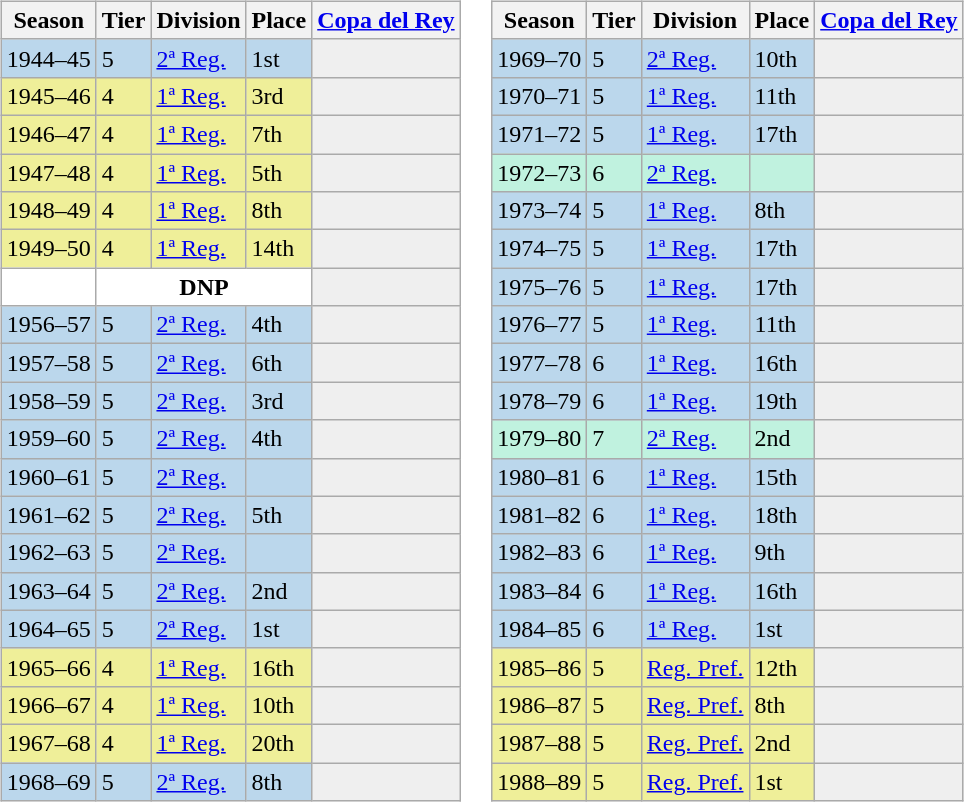<table>
<tr>
<td valign="top" width=0%><br><table class="wikitable">
<tr style="background:#f0f6fa;">
<th>Season</th>
<th>Tier</th>
<th>Division</th>
<th>Place</th>
<th><a href='#'>Copa del Rey</a></th>
</tr>
<tr>
<td style="background:#BBD7EC;">1944–45</td>
<td style="background:#BBD7EC;">5</td>
<td style="background:#BBD7EC;"><a href='#'>2ª Reg.</a></td>
<td style="background:#BBD7EC;">1st</td>
<th style="background:#efefef;"></th>
</tr>
<tr>
<td style="background:#EFEF99;">1945–46</td>
<td style="background:#EFEF99;">4</td>
<td style="background:#EFEF99;"><a href='#'>1ª Reg.</a></td>
<td style="background:#EFEF99;">3rd</td>
<th style="background:#efefef;"></th>
</tr>
<tr>
<td style="background:#EFEF99;">1946–47</td>
<td style="background:#EFEF99;">4</td>
<td style="background:#EFEF99;"><a href='#'>1ª Reg.</a></td>
<td style="background:#EFEF99;">7th</td>
<th style="background:#efefef;"></th>
</tr>
<tr>
<td style="background:#EFEF99;">1947–48</td>
<td style="background:#EFEF99;">4</td>
<td style="background:#EFEF99;"><a href='#'>1ª Reg.</a></td>
<td style="background:#EFEF99;">5th</td>
<th style="background:#efefef;"></th>
</tr>
<tr>
<td style="background:#EFEF99;">1948–49</td>
<td style="background:#EFEF99;">4</td>
<td style="background:#EFEF99;"><a href='#'>1ª Reg.</a></td>
<td style="background:#EFEF99;">8th</td>
<th style="background:#efefef;"></th>
</tr>
<tr>
<td style="background:#EFEF99;">1949–50</td>
<td style="background:#EFEF99;">4</td>
<td style="background:#EFEF99;"><a href='#'>1ª Reg.</a></td>
<td style="background:#EFEF99;">14th</td>
<th style="background:#efefef;"></th>
</tr>
<tr>
<td style="background:#FFFFFF;"></td>
<th style="background:#FFFFFF;" colspan="3">DNP</th>
<th style="background:#efefef;"></th>
</tr>
<tr>
<td style="background:#BBD7EC;">1956–57</td>
<td style="background:#BBD7EC;">5</td>
<td style="background:#BBD7EC;"><a href='#'>2ª Reg.</a></td>
<td style="background:#BBD7EC;">4th</td>
<th style="background:#efefef;"></th>
</tr>
<tr>
<td style="background:#BBD7EC;">1957–58</td>
<td style="background:#BBD7EC;">5</td>
<td style="background:#BBD7EC;"><a href='#'>2ª Reg.</a></td>
<td style="background:#BBD7EC;">6th</td>
<th style="background:#efefef;"></th>
</tr>
<tr>
<td style="background:#BBD7EC;">1958–59</td>
<td style="background:#BBD7EC;">5</td>
<td style="background:#BBD7EC;"><a href='#'>2ª Reg.</a></td>
<td style="background:#BBD7EC;">3rd</td>
<th style="background:#efefef;"></th>
</tr>
<tr>
<td style="background:#BBD7EC;">1959–60</td>
<td style="background:#BBD7EC;">5</td>
<td style="background:#BBD7EC;"><a href='#'>2ª Reg.</a></td>
<td style="background:#BBD7EC;">4th</td>
<th style="background:#efefef;"></th>
</tr>
<tr>
<td style="background:#BBD7EC;">1960–61</td>
<td style="background:#BBD7EC;">5</td>
<td style="background:#BBD7EC;"><a href='#'>2ª Reg.</a></td>
<td style="background:#BBD7EC;"></td>
<th style="background:#efefef;"></th>
</tr>
<tr>
<td style="background:#BBD7EC;">1961–62</td>
<td style="background:#BBD7EC;">5</td>
<td style="background:#BBD7EC;"><a href='#'>2ª Reg.</a></td>
<td style="background:#BBD7EC;">5th</td>
<th style="background:#efefef;"></th>
</tr>
<tr>
<td style="background:#BBD7EC;">1962–63</td>
<td style="background:#BBD7EC;">5</td>
<td style="background:#BBD7EC;"><a href='#'>2ª Reg.</a></td>
<td style="background:#BBD7EC;"></td>
<th style="background:#efefef;"></th>
</tr>
<tr>
<td style="background:#BBD7EC;">1963–64</td>
<td style="background:#BBD7EC;">5</td>
<td style="background:#BBD7EC;"><a href='#'>2ª Reg.</a></td>
<td style="background:#BBD7EC;">2nd</td>
<th style="background:#efefef;"></th>
</tr>
<tr>
<td style="background:#BBD7EC;">1964–65</td>
<td style="background:#BBD7EC;">5</td>
<td style="background:#BBD7EC;"><a href='#'>2ª Reg.</a></td>
<td style="background:#BBD7EC;">1st</td>
<th style="background:#efefef;"></th>
</tr>
<tr>
<td style="background:#EFEF99;">1965–66</td>
<td style="background:#EFEF99;">4</td>
<td style="background:#EFEF99;"><a href='#'>1ª Reg.</a></td>
<td style="background:#EFEF99;">16th</td>
<th style="background:#efefef;"></th>
</tr>
<tr>
<td style="background:#EFEF99;">1966–67</td>
<td style="background:#EFEF99;">4</td>
<td style="background:#EFEF99;"><a href='#'>1ª Reg.</a></td>
<td style="background:#EFEF99;">10th</td>
<th style="background:#efefef;"></th>
</tr>
<tr>
<td style="background:#EFEF99;">1967–68</td>
<td style="background:#EFEF99;">4</td>
<td style="background:#EFEF99;"><a href='#'>1ª Reg.</a></td>
<td style="background:#EFEF99;">20th</td>
<th style="background:#efefef;"></th>
</tr>
<tr>
<td style="background:#BBD7EC;">1968–69</td>
<td style="background:#BBD7EC;">5</td>
<td style="background:#BBD7EC;"><a href='#'>2ª Reg.</a></td>
<td style="background:#BBD7EC;">8th</td>
<th style="background:#efefef;"></th>
</tr>
</table>
</td>
<td valign="top" width=0%><br><table class="wikitable">
<tr style="background:#f0f6fa;">
<th>Season</th>
<th>Tier</th>
<th>Division</th>
<th>Place</th>
<th><a href='#'>Copa del Rey</a></th>
</tr>
<tr>
<td style="background:#BBD7EC;">1969–70</td>
<td style="background:#BBD7EC;">5</td>
<td style="background:#BBD7EC;"><a href='#'>2ª Reg.</a></td>
<td style="background:#BBD7EC;">10th</td>
<th style="background:#efefef;"></th>
</tr>
<tr>
<td style="background:#BBD7EC;">1970–71</td>
<td style="background:#BBD7EC;">5</td>
<td style="background:#BBD7EC;"><a href='#'>1ª Reg.</a></td>
<td style="background:#BBD7EC;">11th</td>
<th style="background:#efefef;"></th>
</tr>
<tr>
<td style="background:#BBD7EC;">1971–72</td>
<td style="background:#BBD7EC;">5</td>
<td style="background:#BBD7EC;"><a href='#'>1ª Reg.</a></td>
<td style="background:#BBD7EC;">17th</td>
<th style="background:#efefef;"></th>
</tr>
<tr>
<td style="background:#C0F2DF;">1972–73</td>
<td style="background:#C0F2DF;">6</td>
<td style="background:#C0F2DF;"><a href='#'>2ª Reg.</a></td>
<td style="background:#C0F2DF;"></td>
<th style="background:#efefef;"></th>
</tr>
<tr>
<td style="background:#BBD7EC;">1973–74</td>
<td style="background:#BBD7EC;">5</td>
<td style="background:#BBD7EC;"><a href='#'>1ª Reg.</a></td>
<td style="background:#BBD7EC;">8th</td>
<th style="background:#efefef;"></th>
</tr>
<tr>
<td style="background:#BBD7EC;">1974–75</td>
<td style="background:#BBD7EC;">5</td>
<td style="background:#BBD7EC;"><a href='#'>1ª Reg.</a></td>
<td style="background:#BBD7EC;">17th</td>
<th style="background:#efefef;"></th>
</tr>
<tr>
<td style="background:#BBD7EC;">1975–76</td>
<td style="background:#BBD7EC;">5</td>
<td style="background:#BBD7EC;"><a href='#'>1ª Reg.</a></td>
<td style="background:#BBD7EC;">17th</td>
<th style="background:#efefef;"></th>
</tr>
<tr>
<td style="background:#BBD7EC;">1976–77</td>
<td style="background:#BBD7EC;">5</td>
<td style="background:#BBD7EC;"><a href='#'>1ª Reg.</a></td>
<td style="background:#BBD7EC;">11th</td>
<th style="background:#efefef;"></th>
</tr>
<tr>
<td style="background:#BBD7EC;">1977–78</td>
<td style="background:#BBD7EC;">6</td>
<td style="background:#BBD7EC;"><a href='#'>1ª Reg.</a></td>
<td style="background:#BBD7EC;">16th</td>
<th style="background:#efefef;"></th>
</tr>
<tr>
<td style="background:#BBD7EC;">1978–79</td>
<td style="background:#BBD7EC;">6</td>
<td style="background:#BBD7EC;"><a href='#'>1ª Reg.</a></td>
<td style="background:#BBD7EC;">19th</td>
<th style="background:#efefef;"></th>
</tr>
<tr>
<td style="background:#C0F2DF;">1979–80</td>
<td style="background:#C0F2DF;">7</td>
<td style="background:#C0F2DF;"><a href='#'>2ª Reg.</a></td>
<td style="background:#C0F2DF;">2nd</td>
<th style="background:#efefef;"></th>
</tr>
<tr>
<td style="background:#BBD7EC;">1980–81</td>
<td style="background:#BBD7EC;">6</td>
<td style="background:#BBD7EC;"><a href='#'>1ª Reg.</a></td>
<td style="background:#BBD7EC;">15th</td>
<th style="background:#efefef;"></th>
</tr>
<tr>
<td style="background:#BBD7EC;">1981–82</td>
<td style="background:#BBD7EC;">6</td>
<td style="background:#BBD7EC;"><a href='#'>1ª Reg.</a></td>
<td style="background:#BBD7EC;">18th</td>
<th style="background:#efefef;"></th>
</tr>
<tr>
<td style="background:#BBD7EC;">1982–83</td>
<td style="background:#BBD7EC;">6</td>
<td style="background:#BBD7EC;"><a href='#'>1ª Reg.</a></td>
<td style="background:#BBD7EC;">9th</td>
<th style="background:#efefef;"></th>
</tr>
<tr>
<td style="background:#BBD7EC;">1983–84</td>
<td style="background:#BBD7EC;">6</td>
<td style="background:#BBD7EC;"><a href='#'>1ª Reg.</a></td>
<td style="background:#BBD7EC;">16th</td>
<th style="background:#efefef;"></th>
</tr>
<tr>
<td style="background:#BBD7EC;">1984–85</td>
<td style="background:#BBD7EC;">6</td>
<td style="background:#BBD7EC;"><a href='#'>1ª Reg.</a></td>
<td style="background:#BBD7EC;">1st</td>
<th style="background:#efefef;"></th>
</tr>
<tr>
<td style="background:#EFEF99;">1985–86</td>
<td style="background:#EFEF99;">5</td>
<td style="background:#EFEF99;"><a href='#'>Reg. Pref.</a></td>
<td style="background:#EFEF99;">12th</td>
<th style="background:#efefef;"></th>
</tr>
<tr>
<td style="background:#EFEF99;">1986–87</td>
<td style="background:#EFEF99;">5</td>
<td style="background:#EFEF99;"><a href='#'>Reg. Pref.</a></td>
<td style="background:#EFEF99;">8th</td>
<th style="background:#efefef;"></th>
</tr>
<tr>
<td style="background:#EFEF99;">1987–88</td>
<td style="background:#EFEF99;">5</td>
<td style="background:#EFEF99;"><a href='#'>Reg. Pref.</a></td>
<td style="background:#EFEF99;">2nd</td>
<th style="background:#efefef;"></th>
</tr>
<tr>
<td style="background:#EFEF99;">1988–89</td>
<td style="background:#EFEF99;">5</td>
<td style="background:#EFEF99;"><a href='#'>Reg. Pref.</a></td>
<td style="background:#EFEF99;">1st</td>
<th style="background:#efefef;"></th>
</tr>
</table>
</td>
</tr>
</table>
